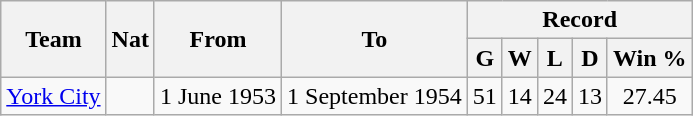<table class="wikitable" style="text-align: center">
<tr>
<th rowspan="2">Team</th>
<th rowspan="2">Nat</th>
<th rowspan="2">From</th>
<th rowspan="2">To</th>
<th colspan="5">Record</th>
</tr>
<tr>
<th>G</th>
<th>W</th>
<th>L</th>
<th>D</th>
<th>Win %</th>
</tr>
<tr>
<td align=left><a href='#'>York City</a></td>
<td></td>
<td align=left>1 June 1953</td>
<td align=left>1 September 1954</td>
<td>51</td>
<td>14</td>
<td>24</td>
<td>13</td>
<td>27.45</td>
</tr>
</table>
